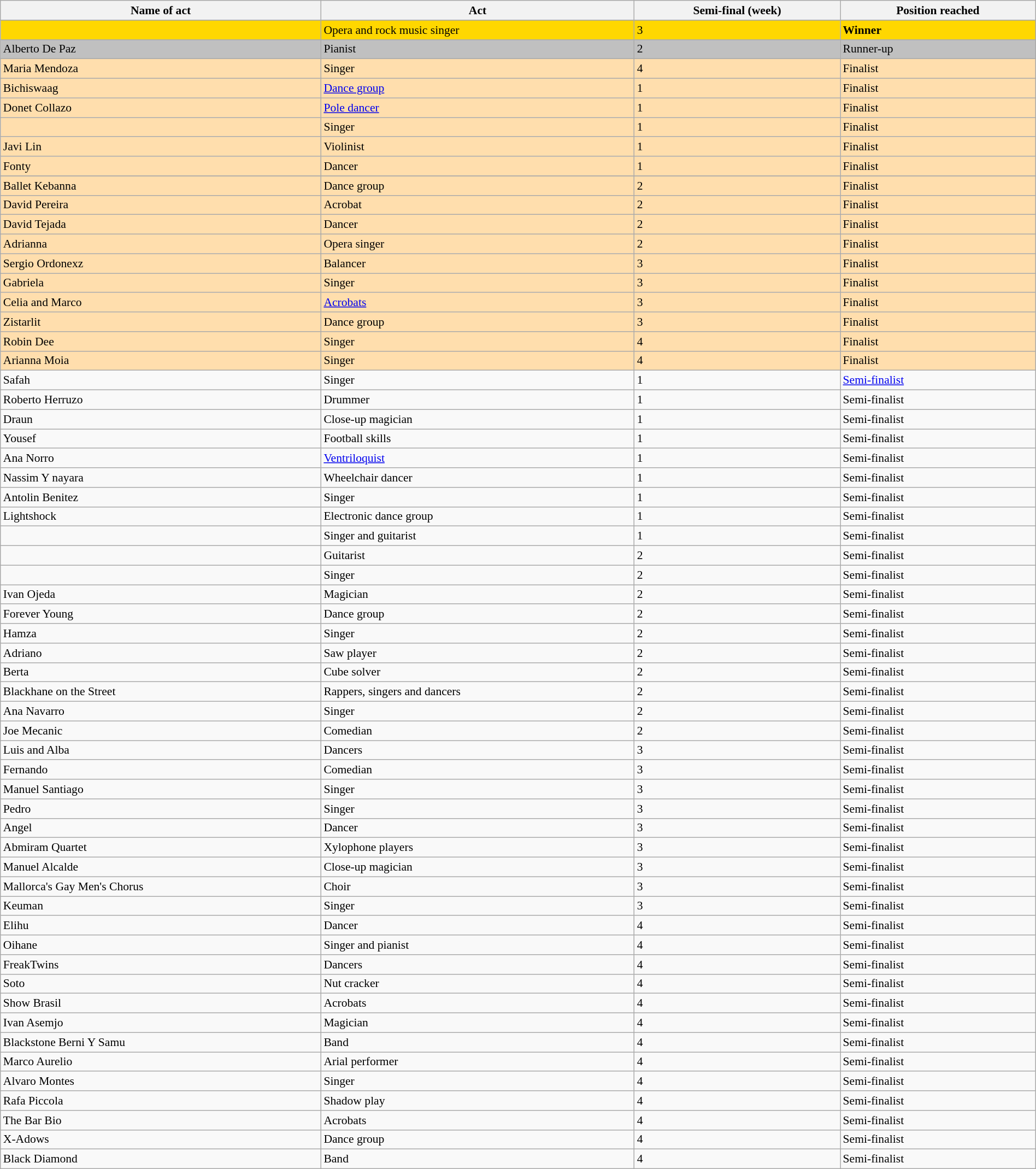<table class="wikitable sortable" style="text-align:left; font-size:90%; width:100%;">
<tr>
<th>Name of act</th>
<th>Act</th>
<th>Semi-final (week)</th>
<th>Position reached</th>
</tr>
<tr>
</tr>
<tr bgcolor=Gold>
<td></td>
<td>Opera and rock music singer</td>
<td>3</td>
<td><strong>Winner</strong></td>
</tr>
<tr bgcolor=Silver>
<td>Alberto De Paz</td>
<td>Pianist</td>
<td>2</td>
<td>Runner-up</td>
</tr>
<tr bgcolor=NavajoWhite>
<td>Maria Mendoza</td>
<td>Singer</td>
<td>4</td>
<td>Finalist</td>
</tr>
<tr bgcolor=NavajoWhite>
<td>Bichiswaag</td>
<td><a href='#'>Dance group</a></td>
<td>1</td>
<td>Finalist</td>
</tr>
<tr bgcolor=NavajoWhite>
<td>Donet Collazo</td>
<td><a href='#'>Pole dancer</a></td>
<td>1</td>
<td>Finalist</td>
</tr>
<tr bgcolor=NavajoWhite>
<td></td>
<td>Singer</td>
<td>1</td>
<td>Finalist</td>
</tr>
<tr bgcolor=NavajoWhite>
<td>Javi Lin</td>
<td>Violinist</td>
<td>1</td>
<td>Finalist</td>
</tr>
<tr bgcolor=NavajoWhite>
<td>Fonty</td>
<td>Dancer</td>
<td>1</td>
<td>Finalist</td>
</tr>
<tr>
</tr>
<tr bgcolor=NavajoWhite>
<td>Ballet Kebanna</td>
<td>Dance group</td>
<td>2</td>
<td>Finalist</td>
</tr>
<tr bgcolor=NavajoWhite>
<td>David Pereira</td>
<td>Acrobat</td>
<td>2</td>
<td>Finalist</td>
</tr>
<tr bgcolor=NavajoWhite>
<td>David Tejada</td>
<td>Dancer</td>
<td>2</td>
<td>Finalist</td>
</tr>
<tr bgcolor=NavajoWhite>
<td>Adrianna</td>
<td>Opera singer</td>
<td>2</td>
<td>Finalist</td>
</tr>
<tr bgcolor=NavajoWhite>
<td>Sergio Ordonexz</td>
<td>Balancer</td>
<td>3</td>
<td>Finalist</td>
</tr>
<tr bgcolor=NavajoWhite>
<td>Gabriela</td>
<td>Singer</td>
<td>3</td>
<td>Finalist</td>
</tr>
<tr bgcolor=NavajoWhite>
<td>Celia and Marco</td>
<td><a href='#'>Acrobats</a></td>
<td>3</td>
<td>Finalist</td>
</tr>
<tr bgcolor=NavajoWhite>
<td>Zistarlit</td>
<td>Dance group</td>
<td>3</td>
<td>Finalist</td>
</tr>
<tr bgcolor=NavajoWhite>
<td>Robin Dee</td>
<td>Singer</td>
<td>4</td>
<td>Finalist</td>
</tr>
<tr bgcolor=NavajoWhite>
<td>Arianna Moia</td>
<td>Singer</td>
<td>4</td>
<td>Finalist</td>
</tr>
<tr>
<td>Safah</td>
<td>Singer</td>
<td>1</td>
<td><a href='#'>Semi-finalist</a></td>
</tr>
<tr>
<td>Roberto Herruzo</td>
<td>Drummer</td>
<td>1</td>
<td>Semi-finalist</td>
</tr>
<tr>
<td>Draun</td>
<td>Close-up magician</td>
<td>1</td>
<td>Semi-finalist</td>
</tr>
<tr>
<td>Yousef</td>
<td>Football skills</td>
<td>1</td>
<td>Semi-finalist</td>
</tr>
<tr>
<td>Ana Norro</td>
<td><a href='#'>Ventriloquist</a></td>
<td>1</td>
<td>Semi-finalist</td>
</tr>
<tr>
<td>Nassim Y nayara</td>
<td>Wheelchair dancer</td>
<td>1</td>
<td>Semi-finalist</td>
</tr>
<tr>
<td>Antolin Benitez</td>
<td>Singer</td>
<td>1</td>
<td>Semi-finalist</td>
</tr>
<tr>
<td>Lightshock</td>
<td>Electronic dance group</td>
<td>1</td>
<td>Semi-finalist</td>
</tr>
<tr>
<td></td>
<td>Singer and guitarist</td>
<td>1</td>
<td>Semi-finalist</td>
</tr>
<tr>
<td></td>
<td>Guitarist</td>
<td>2</td>
<td>Semi-finalist</td>
</tr>
<tr>
<td></td>
<td>Singer</td>
<td>2</td>
<td>Semi-finalist</td>
</tr>
<tr>
<td>Ivan Ojeda</td>
<td>Magician</td>
<td>2</td>
<td>Semi-finalist</td>
</tr>
<tr>
<td>Forever Young</td>
<td>Dance group</td>
<td>2</td>
<td>Semi-finalist</td>
</tr>
<tr>
<td>Hamza</td>
<td>Singer</td>
<td>2</td>
<td>Semi-finalist</td>
</tr>
<tr>
<td>Adriano</td>
<td>Saw player</td>
<td>2</td>
<td>Semi-finalist</td>
</tr>
<tr>
<td>Berta</td>
<td>Cube solver</td>
<td>2</td>
<td>Semi-finalist</td>
</tr>
<tr>
<td>Blackhane on the Street</td>
<td>Rappers, singers and dancers</td>
<td>2</td>
<td>Semi-finalist</td>
</tr>
<tr>
<td>Ana Navarro</td>
<td>Singer</td>
<td>2</td>
<td>Semi-finalist</td>
</tr>
<tr>
<td>Joe Mecanic</td>
<td>Comedian</td>
<td>2</td>
<td>Semi-finalist</td>
</tr>
<tr>
<td>Luis and Alba</td>
<td>Dancers</td>
<td>3</td>
<td>Semi-finalist</td>
</tr>
<tr>
<td>Fernando</td>
<td>Comedian</td>
<td>3</td>
<td>Semi-finalist</td>
</tr>
<tr>
<td>Manuel Santiago</td>
<td>Singer</td>
<td>3</td>
<td>Semi-finalist</td>
</tr>
<tr>
<td>Pedro</td>
<td>Singer</td>
<td>3</td>
<td>Semi-finalist</td>
</tr>
<tr>
<td>Angel</td>
<td>Dancer</td>
<td>3</td>
<td>Semi-finalist</td>
</tr>
<tr>
<td>Abmiram Quartet</td>
<td>Xylophone players</td>
<td>3</td>
<td>Semi-finalist</td>
</tr>
<tr>
<td>Manuel Alcalde</td>
<td>Close-up magician</td>
<td>3</td>
<td>Semi-finalist</td>
</tr>
<tr>
<td>Mallorca's Gay Men's Chorus</td>
<td>Choir</td>
<td>3</td>
<td>Semi-finalist</td>
</tr>
<tr>
<td>Keuman</td>
<td>Singer</td>
<td>3</td>
<td>Semi-finalist</td>
</tr>
<tr>
<td>Elihu</td>
<td>Dancer</td>
<td>4</td>
<td>Semi-finalist</td>
</tr>
<tr>
<td>Oihane</td>
<td>Singer and pianist</td>
<td>4</td>
<td>Semi-finalist</td>
</tr>
<tr>
<td>FreakTwins</td>
<td>Dancers</td>
<td>4</td>
<td>Semi-finalist</td>
</tr>
<tr>
<td>Soto</td>
<td>Nut cracker</td>
<td>4</td>
<td>Semi-finalist</td>
</tr>
<tr>
<td>Show Brasil</td>
<td>Acrobats</td>
<td>4</td>
<td>Semi-finalist</td>
</tr>
<tr>
<td>Ivan Asemjo</td>
<td>Magician</td>
<td>4</td>
<td>Semi-finalist</td>
</tr>
<tr>
<td>Blackstone Berni Y Samu</td>
<td>Band</td>
<td>4</td>
<td>Semi-finalist</td>
</tr>
<tr>
<td>Marco Aurelio</td>
<td>Arial performer</td>
<td>4</td>
<td>Semi-finalist</td>
</tr>
<tr>
<td>Alvaro Montes</td>
<td>Singer</td>
<td>4</td>
<td>Semi-finalist</td>
</tr>
<tr>
<td>Rafa Piccola</td>
<td>Shadow play</td>
<td>4</td>
<td>Semi-finalist</td>
</tr>
<tr>
<td>The Bar Bio</td>
<td>Acrobats</td>
<td>4</td>
<td>Semi-finalist</td>
</tr>
<tr>
<td>X-Adows</td>
<td>Dance group</td>
<td>4</td>
<td>Semi-finalist</td>
</tr>
<tr>
<td>Black Diamond</td>
<td>Band</td>
<td>4</td>
<td>Semi-finalist</td>
</tr>
</table>
